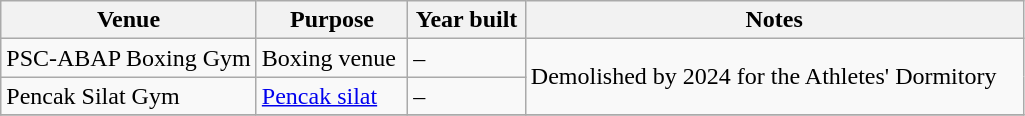<table class="wikitable sortable">
<tr>
<th style="width:25%;">Venue</th>
<th>Purpose</th>
<th>Year built</th>
<th>Notes</th>
</tr>
<tr>
<td>PSC-ABAP Boxing Gym</td>
<td>Boxing venue</td>
<td>–</td>
<td rowspan=2>Demolished by 2024 for the Athletes' Dormitory</td>
</tr>
<tr>
<td>Pencak Silat Gym</td>
<td><a href='#'>Pencak silat</a></td>
<td>–</td>
</tr>
<tr>
</tr>
</table>
